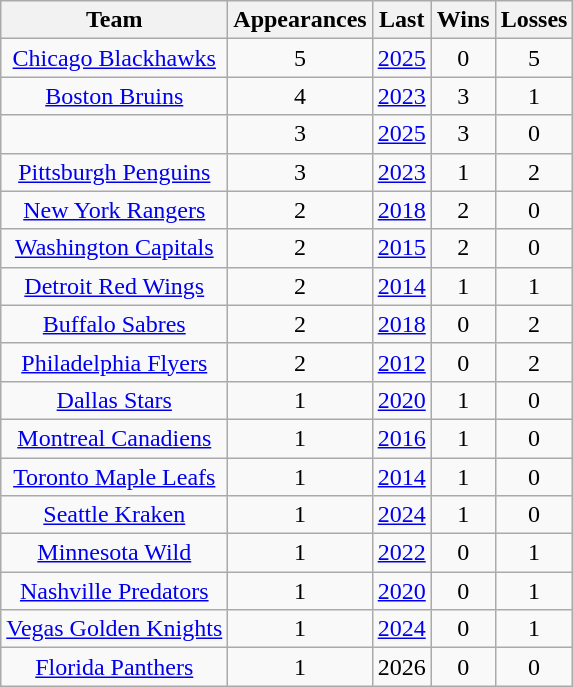<table class="wikitable sortable" style="text-align:center;">
<tr>
<th>Team</th>
<th>Appearances</th>
<th>Last</th>
<th>Wins</th>
<th>Losses</th>
</tr>
<tr>
<td><a href='#'>Chicago Blackhawks</a></td>
<td>5</td>
<td><a href='#'>2025</a></td>
<td>0</td>
<td>5</td>
</tr>
<tr>
<td><a href='#'>Boston Bruins</a></td>
<td>4</td>
<td><a href='#'>2023</a></td>
<td>3</td>
<td>1</td>
</tr>
<tr>
<td></td>
<td>3</td>
<td><a href='#'>2025</a></td>
<td>3</td>
<td>0</td>
</tr>
<tr>
<td><a href='#'>Pittsburgh Penguins</a></td>
<td>3</td>
<td><a href='#'>2023</a></td>
<td>1</td>
<td>2</td>
</tr>
<tr>
<td><a href='#'>New York Rangers</a></td>
<td>2</td>
<td><a href='#'>2018</a></td>
<td>2</td>
<td>0</td>
</tr>
<tr>
<td><a href='#'>Washington Capitals</a></td>
<td>2</td>
<td><a href='#'>2015</a></td>
<td>2</td>
<td>0</td>
</tr>
<tr>
<td><a href='#'>Detroit Red Wings</a></td>
<td>2</td>
<td><a href='#'>2014</a></td>
<td>1</td>
<td>1</td>
</tr>
<tr>
<td><a href='#'>Buffalo Sabres</a></td>
<td>2</td>
<td><a href='#'>2018</a></td>
<td>0</td>
<td>2</td>
</tr>
<tr>
<td><a href='#'>Philadelphia Flyers</a></td>
<td>2</td>
<td><a href='#'>2012</a></td>
<td>0</td>
<td>2</td>
</tr>
<tr>
<td><a href='#'>Dallas Stars</a></td>
<td>1</td>
<td><a href='#'>2020</a></td>
<td>1</td>
<td>0</td>
</tr>
<tr>
<td><a href='#'>Montreal Canadiens</a></td>
<td>1</td>
<td><a href='#'>2016</a></td>
<td>1</td>
<td>0</td>
</tr>
<tr>
<td><a href='#'>Toronto Maple Leafs</a></td>
<td>1</td>
<td><a href='#'>2014</a></td>
<td>1</td>
<td>0</td>
</tr>
<tr>
<td><a href='#'>Seattle Kraken</a></td>
<td>1</td>
<td><a href='#'>2024</a></td>
<td>1</td>
<td>0</td>
</tr>
<tr>
<td><a href='#'>Minnesota Wild</a></td>
<td>1</td>
<td><a href='#'>2022</a></td>
<td>0</td>
<td>1</td>
</tr>
<tr>
<td><a href='#'>Nashville Predators</a></td>
<td>1</td>
<td><a href='#'>2020</a></td>
<td>0</td>
<td>1</td>
</tr>
<tr>
<td><a href='#'>Vegas Golden Knights</a></td>
<td>1</td>
<td><a href='#'>2024</a></td>
<td>0</td>
<td>1</td>
</tr>
<tr>
<td><a href='#'>Florida Panthers</a></td>
<td>1</td>
<td>2026</td>
<td>0</td>
<td>0</td>
</tr>
</table>
